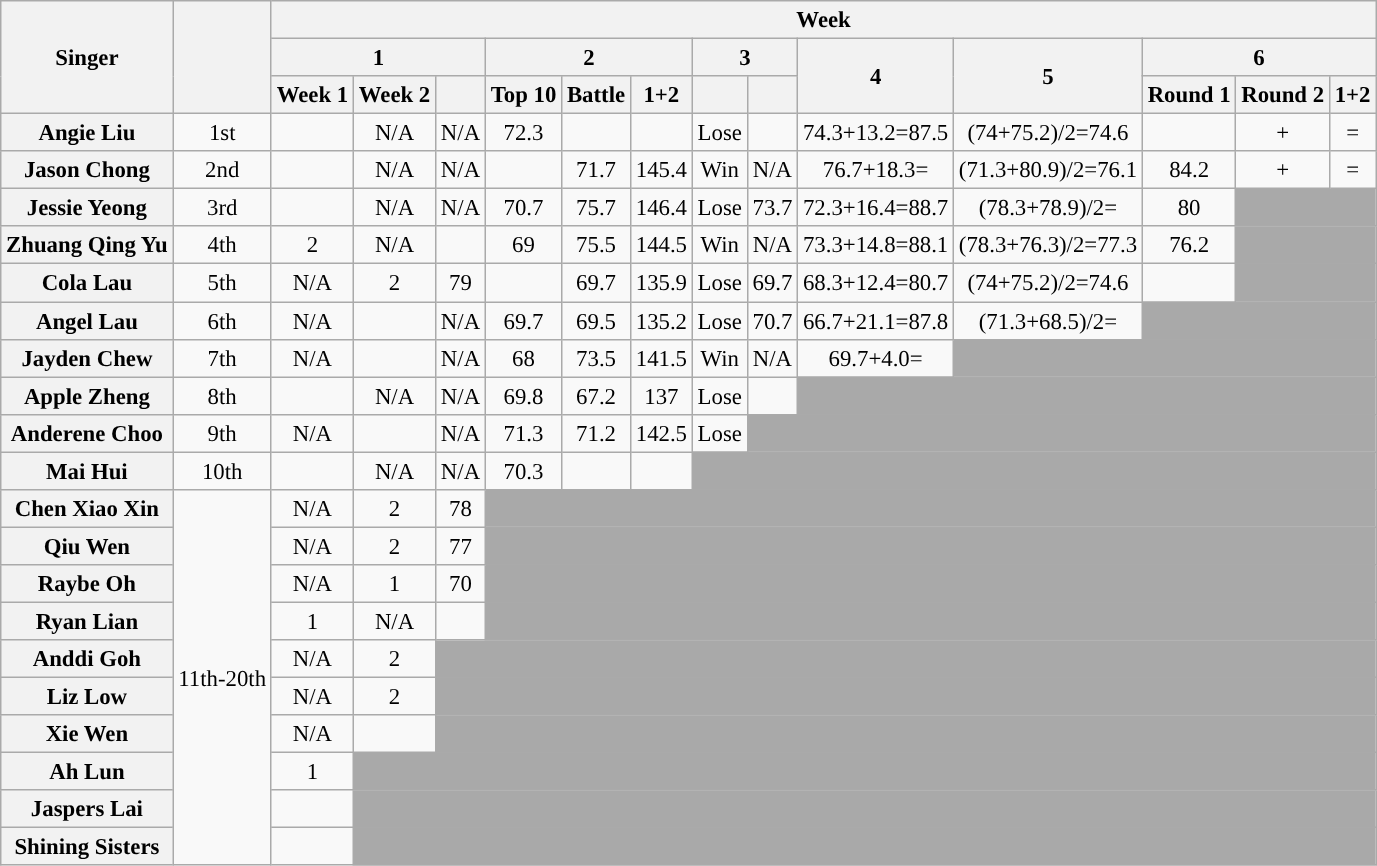<table class="wikitable sortable" style="text-align:center; font-size:95%">
<tr>
<th scope="col" rowspan="3" style="text-align:center;">Singer</th>
<th scope="col" rowspan="3" style="text-align:center;"></th>
<th colspan="15" style="text-align:center;">Week</th>
</tr>
<tr>
<th colspan="3" scope="col">1</th>
<th colspan="3" scope="col">2</th>
<th colspan="2" scope="col">3</th>
<th rowspan="2" scope="col">4</th>
<th rowspan="2" scope="col">5</th>
<th colspan="3" scope="col">6</th>
</tr>
<tr>
<th scope="col">Week 1</th>
<th scope="col">Week 2</th>
<th scope="col"></th>
<th scope="col">Top 10</th>
<th scope="col">Battle</th>
<th scope="col">1+2</th>
<th scope="col"></th>
<th scope="col"></th>
<th scope="col">Round 1</th>
<th scope="col">Round 2</th>
<th scope="col">1+2</th>
</tr>
<tr>
<th>Angie Liu</th>
<td>1st</td>
<td> </td>
<td>N/A</td>
<td>N/A</td>
<td> 72.3</td>
<td> </td>
<td> </td>
<td>Lose</td>
<td> </td>
<td> 74.3+13.2=87.5</td>
<td> (74+75.2)/2=74.6</td>
<td> </td>
<td> +</td>
<td>=</td>
</tr>
<tr>
<th>Jason Chong</th>
<td>2nd</td>
<td> </td>
<td>N/A</td>
<td>N/A</td>
<td> </td>
<td>71.7</td>
<td>145.4</td>
<td> Win</td>
<td>N/A</td>
<td> 76.7+18.3=</td>
<td> (71.3+80.9)/2=76.1</td>
<td> 84.2</td>
<td> +</td>
<td>=</td>
</tr>
<tr>
<th>Jessie Yeong</th>
<td>3rd</td>
<td> </td>
<td>N/A</td>
<td>N/A</td>
<td> 70.7</td>
<td> 75.7</td>
<td>146.4</td>
<td>Lose</td>
<td> 73.7</td>
<td> 72.3+16.4=88.7</td>
<td> (78.3+78.9)/2=</td>
<td>80</td>
<td colspan="15" bgcolor=darkgray></td>
</tr>
<tr>
<th>Zhuang Qing Yu</th>
<td>4th</td>
<td>2</td>
<td>N/A</td>
<td> </td>
<td> 69</td>
<td> 75.5</td>
<td> 144.5</td>
<td> Win</td>
<td>N/A</td>
<td> 73.3+14.8=88.1</td>
<td> (78.3+76.3)/2=77.3</td>
<td>76.2</td>
<td colspan="15" bgcolor=darkgray></td>
</tr>
<tr>
<th>Cola Lau</th>
<td>5th</td>
<td>N/A</td>
<td>2</td>
<td> 79</td>
<td> </td>
<td>69.7</td>
<td>135.9</td>
<td>Lose</td>
<td> 69.7</td>
<td> 68.3+12.4=80.7</td>
<td> (74+75.2)/2=74.6</td>
<td></td>
<td colspan="15" bgcolor=darkgray></td>
</tr>
<tr>
<th>Angel Lau</th>
<td>6th</td>
<td>N/A</td>
<td> </td>
<td>N/A</td>
<td> 69.7</td>
<td> 69.5</td>
<td> 135.2</td>
<td>Lose</td>
<td> 70.7</td>
<td> 66.7+21.1=87.8</td>
<td>(71.3+68.5)/2=</td>
<td colspan="15" bgcolor=darkgray></td>
</tr>
<tr>
<th>Jayden Chew</th>
<td>7th</td>
<td>N/A</td>
<td> </td>
<td>N/A</td>
<td> 68</td>
<td> 73.5</td>
<td> 141.5</td>
<td> Win</td>
<td>N/A</td>
<td>69.7+4.0=</td>
<td colspan="15" bgcolor=darkgray></td>
</tr>
<tr>
<th>Apple Zheng</th>
<td>8th</td>
<td> </td>
<td>N/A</td>
<td>N/A</td>
<td> 69.8</td>
<td>67.2</td>
<td>137</td>
<td>Lose</td>
<td></td>
<td colspan="15" bgcolor=darkgray></td>
</tr>
<tr>
<th>Anderene Choo</th>
<td>9th</td>
<td>N/A</td>
<td> </td>
<td>N/A</td>
<td> 71.3</td>
<td>71.2</td>
<td> 142.5</td>
<td>Lose</td>
<td colspan="15" bgcolor=darkgray></td>
</tr>
<tr>
<th>Mai Hui</th>
<td>10th</td>
<td> </td>
<td>N/A</td>
<td>N/A</td>
<td> 70.3</td>
<td></td>
<td></td>
<td colspan="15" bgcolor=darkgray></td>
</tr>
<tr>
<th>Chen Xiao Xin</th>
<td rowspan=10>11th-20th</td>
<td>N/A</td>
<td>2</td>
<td>78</td>
<td colspan="15" bgcolor=darkgray></td>
</tr>
<tr>
<th>Qiu Wen</th>
<td>N/A</td>
<td>2</td>
<td>77</td>
<td colspan="15" bgcolor=darkgray></td>
</tr>
<tr>
<th>Raybe Oh</th>
<td>N/A</td>
<td>1</td>
<td>70</td>
<td colspan="15" bgcolor=darkgray></td>
</tr>
<tr>
<th>Ryan Lian</th>
<td>1</td>
<td>N/A</td>
<td></td>
<td colspan="15" bgcolor=darkgray></td>
</tr>
<tr>
<th>Anddi Goh</th>
<td>N/A</td>
<td>2</td>
<td colspan="15" bgcolor=darkgray></td>
</tr>
<tr>
<th>Liz Low</th>
<td>N/A</td>
<td>2</td>
<td colspan="15" bgcolor=darkgray></td>
</tr>
<tr>
<th>Xie Wen</th>
<td>N/A</td>
<td></td>
<td colspan="15" bgcolor=darkgray></td>
</tr>
<tr>
<th>Ah Lun</th>
<td>1</td>
<td colspan="15" bgcolor=darkgray></td>
</tr>
<tr>
<th>Jaspers Lai</th>
<td></td>
<td colspan="15" bgcolor=darkgray></td>
</tr>
<tr>
<th>Shining Sisters</th>
<td></td>
<td colspan="15" bgcolor=darkgray></td>
</tr>
</table>
